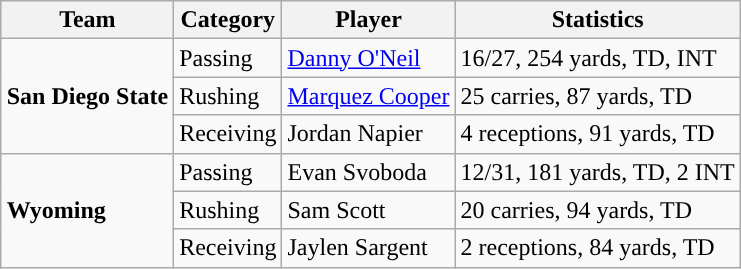<table class="wikitable" style="float: right;">
<tr>
<th>Team</th>
<th>Category</th>
<th>Player</th>
<th>Statistics</th>
</tr>
<tr>
<td rowspan=3><strong>San Diego State</strong></td>
<td>Passing</td>
<td><a href='#'>Danny O'Neil</a></td>
<td>16/27, 254 yards, TD, INT</td>
</tr>
<tr>
<td>Rushing</td>
<td><a href='#'>Marquez Cooper</a></td>
<td>25 carries, 87 yards, TD</td>
</tr>
<tr>
<td>Receiving</td>
<td>Jordan Napier</td>
<td>4 receptions, 91 yards, TD</td>
</tr>
<tr>
<td rowspan=3><strong>Wyoming</strong></td>
<td>Passing</td>
<td>Evan Svoboda</td>
<td>12/31, 181 yards, TD, 2 INT</td>
</tr>
<tr>
<td>Rushing</td>
<td>Sam Scott</td>
<td>20 carries, 94 yards, TD</td>
</tr>
<tr>
<td>Receiving</td>
<td>Jaylen Sargent</td>
<td>2 receptions, 84 yards, TD</td>
</tr>
</table>
